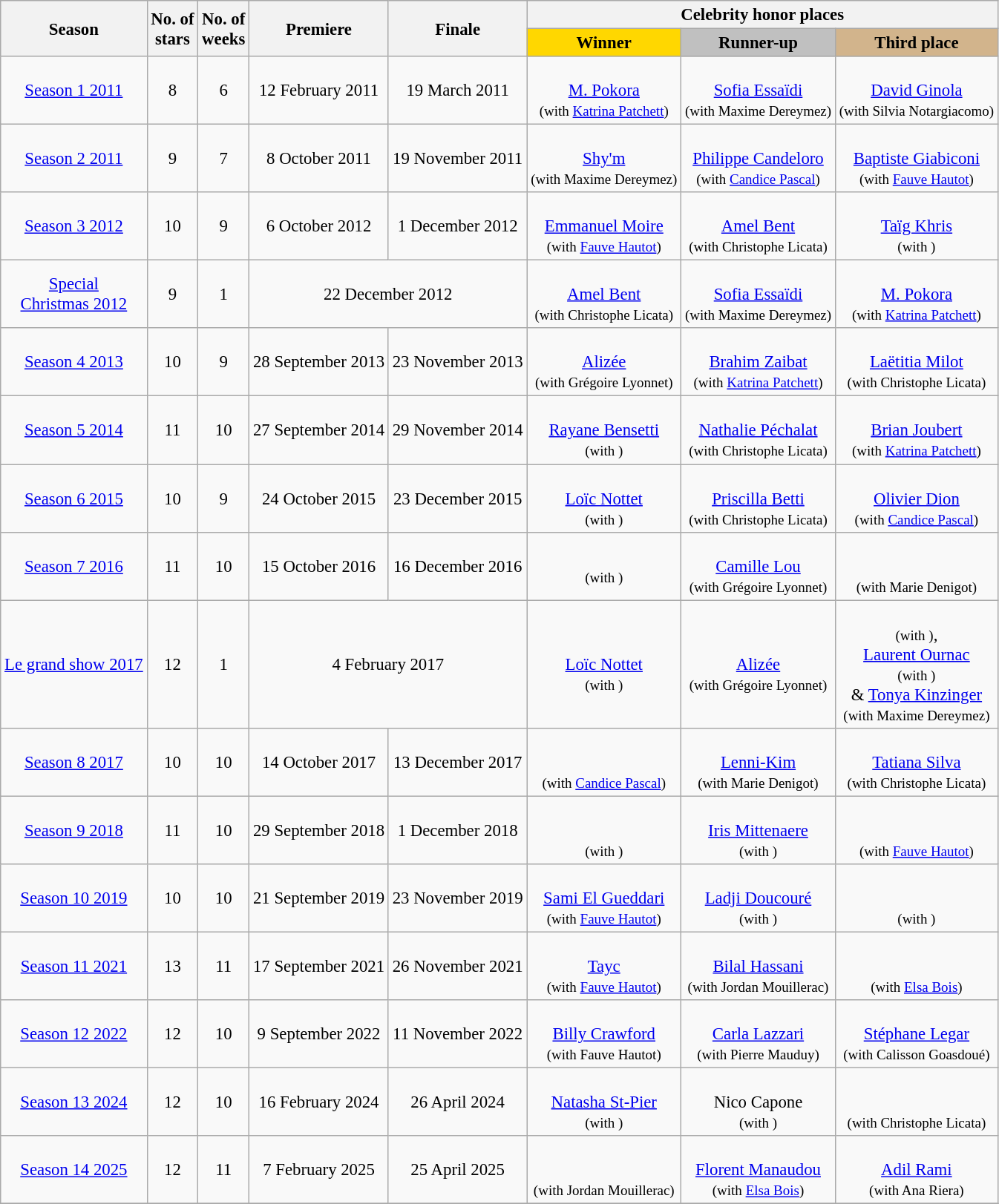<table class="wikitable" style="white-space:nowrap; text-align:center; font-size:95%">
<tr>
<th scope="col" rowspan="2">Season</th>
<th scope="col" rowspan="2">No. of<br>stars</th>
<th scope="col" rowspan="2">No. of<br>weeks</th>
<th scope="col" rowspan="2">Premiere</th>
<th scope="col" rowspan="2">Finale</th>
<th scope="col" colspan="3">Celebrity honor places</th>
</tr>
<tr>
<th scope="col" style="background:gold">Winner</th>
<th scope="col" style="background:silver">Runner-up</th>
<th scope="col" style="background:tan">Third place</th>
</tr>
<tr>
<td scope="row"><a href='#'>Season 1 2011</a></td>
<td>8</td>
<td>6</td>
<td>12 February 2011</td>
<td>19 March 2011</td>
<td><br><a href='#'>M. Pokora</a><br><small>(with <a href='#'>Katrina Patchett</a>)</small></td>
<td><br><a href='#'>Sofia Essaïdi</a><br><small>(with Maxime Dereymez)</small></td>
<td><br><a href='#'>David Ginola</a><br><small>(with Silvia Notargiacomo)</small></td>
</tr>
<tr>
<td scope="row"><a href='#'>Season 2 2011</a></td>
<td>9</td>
<td>7</td>
<td>8 October 2011</td>
<td>19 November 2011</td>
<td><br><a href='#'>Shy'm</a><br><small>(with Maxime Dereymez)</small></td>
<td><br><a href='#'>Philippe Candeloro</a><br><small>(with <a href='#'>Candice Pascal</a>)</small></td>
<td><br><a href='#'>Baptiste Giabiconi</a><br><small>(with <a href='#'>Fauve Hautot</a>)</small></td>
</tr>
<tr>
<td scope="row"><a href='#'>Season 3 2012</a></td>
<td>10</td>
<td>9</td>
<td>6 October 2012</td>
<td>1 December 2012</td>
<td><br><a href='#'>Emmanuel Moire</a><br><small>(with <a href='#'>Fauve Hautot</a>)</small></td>
<td><br><a href='#'>Amel Bent</a><br><small>(with Christophe Licata)</small></td>
<td><br><a href='#'>Taïg Khris</a><br><small>(with )</small></td>
</tr>
<tr>
<td scope="row"><a href='#'>Special<br>Christmas 2012</a></td>
<td>9</td>
<td>1</td>
<td colspan="2">22 December 2012</td>
<td><br><a href='#'>Amel Bent</a><br><small>(with Christophe Licata)</small></td>
<td><br><a href='#'>Sofia Essaïdi</a><br><small>(with Maxime Dereymez)</small></td>
<td><br><a href='#'>M. Pokora</a><br><small>(with <a href='#'>Katrina Patchett</a>)</small></td>
</tr>
<tr>
<td scope="row"><a href='#'>Season 4 2013</a></td>
<td>10</td>
<td>9</td>
<td>28 September 2013</td>
<td>23 November 2013</td>
<td><br><a href='#'>Alizée</a><br><small>(with Grégoire Lyonnet)</small></td>
<td><br><a href='#'>Brahim Zaibat</a><br><small>(with <a href='#'>Katrina Patchett</a>)</small></td>
<td><br><a href='#'>Laëtitia Milot</a><br><small>(with Christophe Licata)</small></td>
</tr>
<tr>
<td scope="row"><a href='#'>Season 5 2014</a></td>
<td>11</td>
<td>10</td>
<td>27 September 2014</td>
<td>29 November 2014</td>
<td><br><a href='#'>Rayane Bensetti</a><br><small>(with )</small></td>
<td><br><a href='#'>Nathalie Péchalat</a><br><small>(with Christophe Licata)</small></td>
<td><br><a href='#'>Brian Joubert</a><br><small>(with <a href='#'>Katrina Patchett</a>)</small></td>
</tr>
<tr>
<td scope="row"><a href='#'>Season 6 2015</a></td>
<td>10</td>
<td>9</td>
<td>24 October 2015</td>
<td>23 December 2015</td>
<td><br><a href='#'>Loïc Nottet</a><br><small>(with )</small></td>
<td><br><a href='#'>Priscilla Betti</a><br><small>(with Christophe Licata)</small></td>
<td><br><a href='#'>Olivier Dion</a><br><small>(with <a href='#'>Candice Pascal</a>)</small></td>
</tr>
<tr>
<td scope="row"><a href='#'>Season 7 2016</a></td>
<td>11</td>
<td>10</td>
<td>15 October 2016</td>
<td>16 December 2016</td>
<td><br><small>(with )</small></td>
<td><br><a href='#'>Camille Lou</a><br><small>(with Grégoire Lyonnet)</small></td>
<td><br><br><small>(with Marie Denigot)</small></td>
</tr>
<tr>
<td scope="row"><a href='#'> Le grand show 2017</a></td>
<td>12</td>
<td>1</td>
<td colspan="2">4 February 2017</td>
<td><br><a href='#'>Loïc Nottet</a><br><small>(with )</small></td>
<td><br><a href='#'>Alizée</a><br><small>(with Grégoire Lyonnet)</small></td>
<td><br><small>(with )</small>,<br> <a href='#'>Laurent Ournac</a><br><small>(with )</small><br> & <a href='#'>Tonya Kinzinger</a><br><small>(with Maxime Dereymez)</small></td>
</tr>
<tr>
<td scope="row"><a href='#'>Season 8 2017</a></td>
<td>10</td>
<td>10</td>
<td>14 October 2017</td>
<td>13 December 2017</td>
<td><br><br><small>(with <a href='#'>Candice Pascal</a>)</small></td>
<td><br><a href='#'>Lenni-Kim</a><br><small>(with Marie Denigot)</small></td>
<td><br><a href='#'>Tatiana Silva</a><br><small>(with Christophe Licata)</small></td>
</tr>
<tr>
<td scope="row"><a href='#'>Season 9 2018</a></td>
<td>11</td>
<td>10</td>
<td>29 September 2018</td>
<td>1 December 2018</td>
<td><br><br><small>(with )</small></td>
<td><br><a href='#'>Iris Mittenaere</a><br><small>(with )</small></td>
<td><br><br><small>(with <a href='#'>Fauve Hautot</a>)</small></td>
</tr>
<tr>
<td scope="row"><a href='#'>Season 10 2019</a></td>
<td>10</td>
<td>10</td>
<td>21 September 2019</td>
<td>23 November 2019</td>
<td><br><a href='#'>Sami El Gueddari</a><br><small>(with <a href='#'>Fauve Hautot</a>)</small></td>
<td><br><a href='#'>Ladji Doucouré</a><br><small>(with )</small></td>
<td><br><br><small>(with )</small></td>
</tr>
<tr>
<td scope="row"><a href='#'>Season 11 2021</a></td>
<td>13</td>
<td>11</td>
<td>17 September 2021</td>
<td>26 November 2021</td>
<td><br><a href='#'>Tayc</a><br><small>(with <a href='#'>Fauve Hautot</a>)</small></td>
<td><br><a href='#'>Bilal Hassani</a><br><small>(with Jordan Mouillerac)</small></td>
<td><br><br><small>(with <a href='#'>Elsa Bois</a>)</small></td>
</tr>
<tr>
<td scope="row"><a href='#'>Season 12 2022</a></td>
<td>12</td>
<td>10</td>
<td>9 September 2022</td>
<td>11 November 2022</td>
<td><br><a href='#'>Billy Crawford</a><br><small>(with Fauve Hautot)</small></td>
<td><br><a href='#'>Carla Lazzari</a><br><small>(with Pierre Mauduy)</small></td>
<td><br><a href='#'>Stéphane Legar</a><br><small>(with Calisson Goasdoué)</small></td>
</tr>
<tr>
<td scope="row"><a href='#'>Season 13 2024</a></td>
<td>12</td>
<td>10</td>
<td>16 February 2024</td>
<td>26 April 2024</td>
<td><br><a href='#'>Natasha St-Pier</a><br><small>(with )</small></td>
<td><br>Nico Capone<br><small>(with )</small></td>
<td><br><br><small>(with Christophe Licata)</small></td>
</tr>
<tr>
<td scope="row"><a href='#'>Season 14 2025</a></td>
<td>12</td>
<td>11</td>
<td>7 February 2025</td>
<td>25 April 2025</td>
<td><br><br><small>(with Jordan Mouillerac)</small></td>
<td><br><a href='#'>Florent Manaudou</a><br><small>(with <a href='#'>Elsa Bois</a>)</small></td>
<td><br><a href='#'>Adil Rami</a><br><small>(with Ana Riera)</small></td>
</tr>
<tr>
</tr>
</table>
